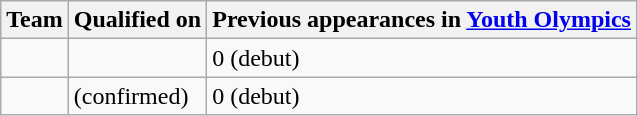<table class="wikitable sortable" style="text-align: left;">
<tr>
<th>Team</th>
<th>Qualified on</th>
<th data-sort-type="number">Previous appearances in <a href='#'>Youth Olympics</a></th>
</tr>
<tr>
<td></td>
<td></td>
<td>0 (debut)</td>
</tr>
<tr>
<td></td>
<td> (confirmed)</td>
<td>0 (debut)</td>
</tr>
</table>
